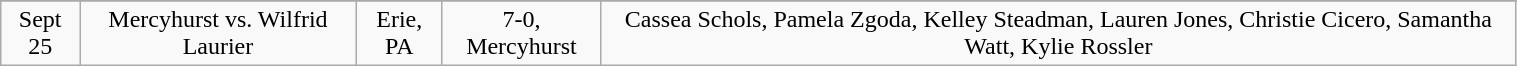<table class="wikitable" style="width:80%;">
<tr>
</tr>
<tr style="text-align:center;" bgcolor="">
<td>Sept 25</td>
<td>Mercyhurst vs. Wilfrid Laurier</td>
<td>Erie, PA</td>
<td>7-0, Mercyhurst</td>
<td>Cassea Schols, Pamela Zgoda, Kelley Steadman, Lauren Jones, Christie Cicero, Samantha Watt, Kylie Rossler</td>
</tr>
</table>
